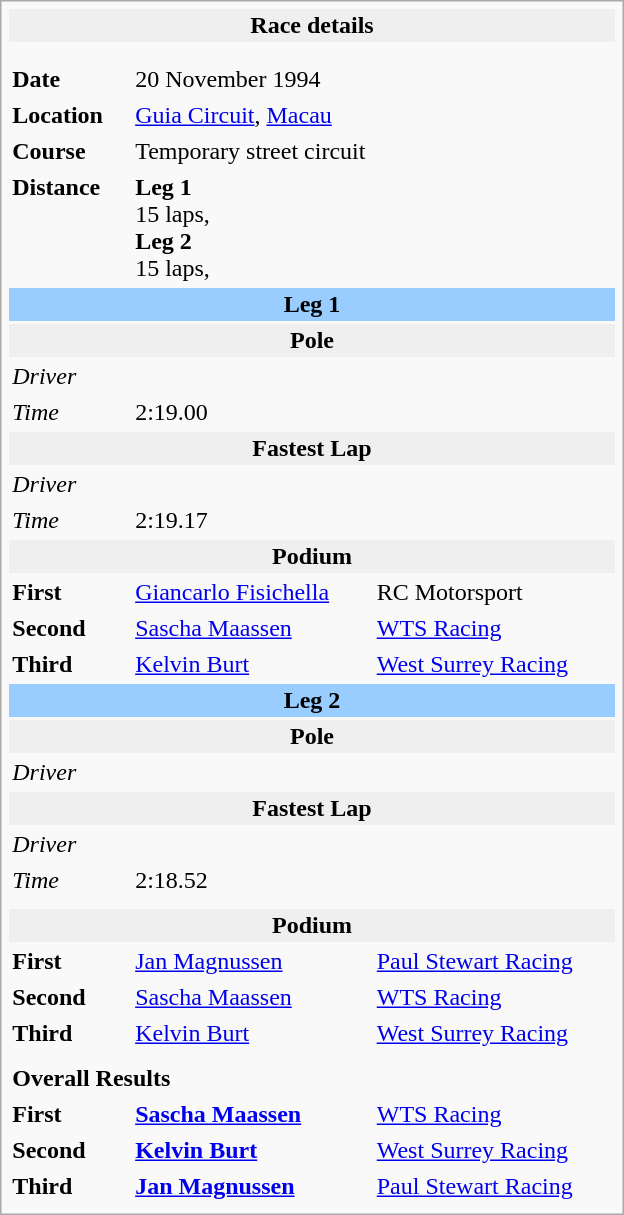<table class="infobox" align="right" cellpadding="2" style="float:right; width: 26em; ">
<tr>
<th colspan="3" bgcolor="#efefef">Race details</th>
</tr>
<tr>
<td colspan="3" style="text-align:center;"></td>
</tr>
<tr>
<td colspan="3" style="text-align:center;"></td>
</tr>
<tr>
<td style="width: 20%;"><strong>Date</strong></td>
<td>20 November 1994</td>
</tr>
<tr>
<td><strong>Location</strong></td>
<td colspan=2><a href='#'>Guia Circuit</a>, <a href='#'>Macau</a></td>
</tr>
<tr>
<td><strong>Course</strong></td>
<td colspan=2>Temporary street circuit<br></td>
</tr>
<tr>
<td><strong>Distance</strong></td>
<td colspan=2><strong>Leg 1</strong><br>15 laps, <br><strong>Leg 2</strong><br>15 laps, </td>
</tr>
<tr>
<td colspan="3" style="text-align:center; background-color:#99ccff"><strong>Leg 1</strong></td>
</tr>
<tr>
<th colspan="3" bgcolor="#efefef">Pole</th>
</tr>
<tr>
<td><em>Driver</em></td>
<td></td>
<td></td>
</tr>
<tr>
<td><em>Time</em></td>
<td colspan=2>2:19.00</td>
</tr>
<tr>
<th colspan="3" bgcolor="#efefef">Fastest Lap</th>
</tr>
<tr>
<td><em>Driver</em></td>
<td></td>
<td></td>
</tr>
<tr>
<td><em>Time</em></td>
<td colspan=2>2:19.17</td>
</tr>
<tr>
<th colspan="3" bgcolor="#efefef">Podium</th>
</tr>
<tr>
<td><strong>First</strong></td>
<td> <a href='#'>Giancarlo Fisichella</a></td>
<td>RC Motorsport</td>
</tr>
<tr>
<td><strong>Second</strong></td>
<td> <a href='#'>Sascha Maassen</a></td>
<td><a href='#'>WTS Racing</a></td>
</tr>
<tr>
<td><strong>Third</strong></td>
<td> <a href='#'>Kelvin Burt</a></td>
<td><a href='#'>West Surrey Racing</a></td>
</tr>
<tr>
<td colspan="3" style="text-align:center; background-color:#99ccff"><strong>Leg 2</strong></td>
</tr>
<tr>
<th colspan="3" bgcolor="#efefef">Pole</th>
</tr>
<tr>
<td><em>Driver</em></td>
<td></td>
<td></td>
</tr>
<tr>
<th colspan="3" bgcolor="#efefef">Fastest Lap</th>
</tr>
<tr>
<td><em>Driver</em></td>
<td></td>
<td></td>
</tr>
<tr>
<td><em>Time</em></td>
<td colspan=2>2:18.52</td>
</tr>
<tr>
<th></th>
<th></th>
<th></th>
</tr>
<tr>
<th colspan="3" bgcolor="#efefef">Podium</th>
</tr>
<tr>
<td><strong>First</strong></td>
<td> <a href='#'>Jan Magnussen</a></td>
<td><a href='#'>Paul Stewart Racing</a></td>
</tr>
<tr>
<td><strong>Second</strong></td>
<td> <a href='#'>Sascha Maassen</a></td>
<td><a href='#'>WTS Racing</a></td>
</tr>
<tr>
<td><strong>Third</strong></td>
<td> <a href='#'>Kelvin Burt</a></td>
<td><a href='#'>West Surrey Racing</a></td>
</tr>
<tr>
<td colspan="2"></td>
<td></td>
</tr>
<tr>
<td colspan="2"><strong>Overall Results</strong></td>
<td></td>
</tr>
<tr>
<td><strong>First</strong></td>
<td><strong> <a href='#'>Sascha Maassen</a></strong></td>
<td><a href='#'>WTS Racing</a></td>
</tr>
<tr>
<td><strong>Second</strong></td>
<td><strong> <a href='#'>Kelvin Burt</a></strong></td>
<td><a href='#'>West Surrey Racing</a></td>
</tr>
<tr>
<td><strong>Third</strong></td>
<td><strong> <a href='#'>Jan Magnussen</a></strong></td>
<td><a href='#'>Paul Stewart Racing</a></td>
</tr>
<tr>
</tr>
</table>
